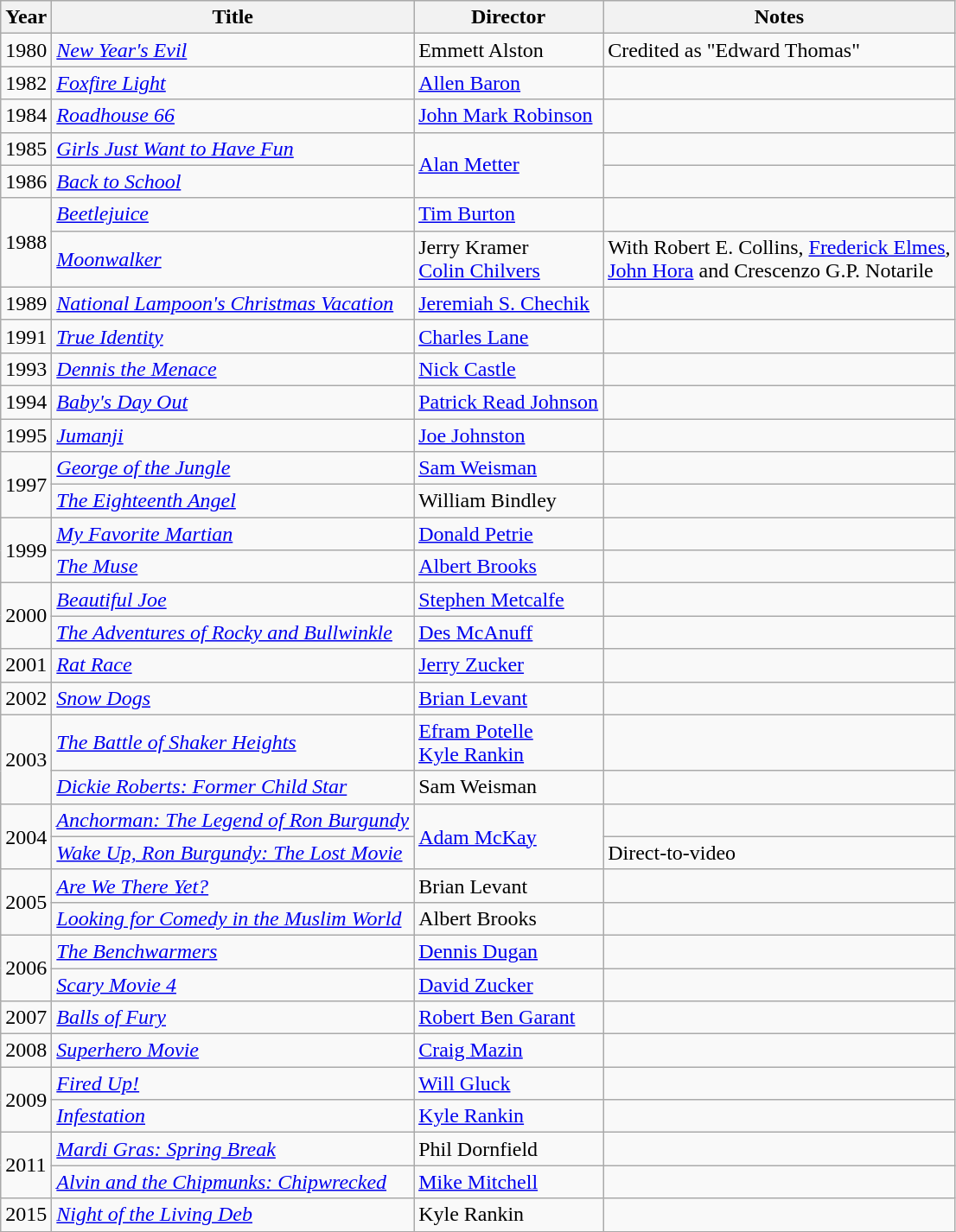<table class="wikitable">
<tr>
<th>Year</th>
<th>Title</th>
<th>Director</th>
<th>Notes</th>
</tr>
<tr>
<td>1980</td>
<td><em><a href='#'>New Year's Evil</a></em></td>
<td>Emmett Alston</td>
<td>Credited as "Edward Thomas"</td>
</tr>
<tr>
<td>1982</td>
<td><em><a href='#'>Foxfire Light</a></em></td>
<td><a href='#'>Allen Baron</a></td>
<td></td>
</tr>
<tr>
<td>1984</td>
<td><em><a href='#'>Roadhouse 66</a></em></td>
<td><a href='#'>John Mark Robinson</a></td>
<td></td>
</tr>
<tr>
<td>1985</td>
<td><em><a href='#'>Girls Just Want to Have Fun</a></em></td>
<td rowspan=2><a href='#'>Alan Metter</a></td>
<td></td>
</tr>
<tr>
<td>1986</td>
<td><em><a href='#'>Back to School</a></em></td>
<td></td>
</tr>
<tr>
<td rowspan=2>1988</td>
<td><em><a href='#'>Beetlejuice</a></em></td>
<td><a href='#'>Tim Burton</a></td>
<td></td>
</tr>
<tr>
<td><em><a href='#'>Moonwalker</a></em></td>
<td>Jerry Kramer<br><a href='#'>Colin Chilvers</a></td>
<td>With Robert E. Collins, <a href='#'>Frederick Elmes</a>,<br><a href='#'>John Hora</a> and Crescenzo G.P. Notarile</td>
</tr>
<tr>
<td>1989</td>
<td><em><a href='#'>National Lampoon's Christmas Vacation</a></em></td>
<td><a href='#'>Jeremiah S. Chechik</a></td>
<td></td>
</tr>
<tr>
<td>1991</td>
<td><em><a href='#'>True Identity</a></em></td>
<td><a href='#'>Charles Lane</a></td>
<td></td>
</tr>
<tr>
<td>1993</td>
<td><em><a href='#'>Dennis the Menace</a></em></td>
<td><a href='#'>Nick Castle</a></td>
<td></td>
</tr>
<tr>
<td>1994</td>
<td><em><a href='#'>Baby's Day Out</a></em></td>
<td><a href='#'>Patrick Read Johnson</a></td>
<td></td>
</tr>
<tr>
<td>1995</td>
<td><em><a href='#'>Jumanji</a></em></td>
<td><a href='#'>Joe Johnston</a></td>
<td></td>
</tr>
<tr>
<td rowspan=2>1997</td>
<td><em><a href='#'>George of the Jungle</a></em></td>
<td><a href='#'>Sam Weisman</a></td>
<td></td>
</tr>
<tr>
<td><em><a href='#'>The Eighteenth Angel</a></em></td>
<td>William Bindley</td>
<td></td>
</tr>
<tr>
<td rowspan=2>1999</td>
<td><em><a href='#'>My Favorite Martian</a></em></td>
<td><a href='#'>Donald Petrie</a></td>
<td></td>
</tr>
<tr>
<td><em><a href='#'>The Muse</a></em></td>
<td><a href='#'>Albert Brooks</a></td>
<td></td>
</tr>
<tr>
<td rowspan=2>2000</td>
<td><em><a href='#'>Beautiful Joe</a></em></td>
<td><a href='#'>Stephen Metcalfe</a></td>
<td></td>
</tr>
<tr>
<td><em><a href='#'>The Adventures of Rocky and Bullwinkle</a></em></td>
<td><a href='#'>Des McAnuff</a></td>
<td></td>
</tr>
<tr>
<td>2001</td>
<td><em><a href='#'>Rat Race</a></em></td>
<td><a href='#'>Jerry Zucker</a></td>
<td></td>
</tr>
<tr>
<td>2002</td>
<td><em><a href='#'>Snow Dogs</a></em></td>
<td><a href='#'>Brian Levant</a></td>
<td></td>
</tr>
<tr>
<td rowspan=2>2003</td>
<td><em><a href='#'>The Battle of Shaker Heights</a></em></td>
<td><a href='#'>Efram Potelle</a><br><a href='#'>Kyle Rankin</a></td>
<td></td>
</tr>
<tr>
<td><em><a href='#'>Dickie Roberts: Former Child Star</a></em></td>
<td>Sam Weisman</td>
<td></td>
</tr>
<tr>
<td rowspan=2>2004</td>
<td><em><a href='#'>Anchorman: The Legend of Ron Burgundy</a></em></td>
<td rowspan=2><a href='#'>Adam McKay</a></td>
<td></td>
</tr>
<tr>
<td><em><a href='#'>Wake Up, Ron Burgundy: The Lost Movie</a></em></td>
<td>Direct-to-video</td>
</tr>
<tr>
<td rowspan=2>2005</td>
<td><em><a href='#'>Are We There Yet?</a></em></td>
<td>Brian Levant</td>
<td></td>
</tr>
<tr>
<td><em><a href='#'>Looking for Comedy in the Muslim World</a></em></td>
<td>Albert Brooks</td>
<td></td>
</tr>
<tr>
<td rowspan=2>2006</td>
<td><em><a href='#'>The Benchwarmers</a></em></td>
<td><a href='#'>Dennis Dugan</a></td>
<td></td>
</tr>
<tr>
<td><em><a href='#'>Scary Movie 4</a></em></td>
<td><a href='#'>David Zucker</a></td>
<td></td>
</tr>
<tr>
<td>2007</td>
<td><em><a href='#'>Balls of Fury</a></em></td>
<td><a href='#'>Robert Ben Garant</a></td>
<td></td>
</tr>
<tr>
<td>2008</td>
<td><em><a href='#'>Superhero Movie</a></em></td>
<td><a href='#'>Craig Mazin</a></td>
<td></td>
</tr>
<tr>
<td rowspan=2>2009</td>
<td><em><a href='#'>Fired Up!</a></em></td>
<td><a href='#'>Will Gluck</a></td>
<td></td>
</tr>
<tr>
<td><em><a href='#'>Infestation</a></em></td>
<td><a href='#'>Kyle Rankin</a></td>
<td></td>
</tr>
<tr>
<td rowspan=2>2011</td>
<td><em><a href='#'>Mardi Gras: Spring Break</a></em></td>
<td>Phil Dornfield</td>
<td></td>
</tr>
<tr>
<td><em><a href='#'>Alvin and the Chipmunks: Chipwrecked</a></em></td>
<td><a href='#'>Mike Mitchell</a></td>
<td></td>
</tr>
<tr>
<td>2015</td>
<td><em><a href='#'>Night of the Living Deb</a></em></td>
<td>Kyle Rankin</td>
<td></td>
</tr>
</table>
